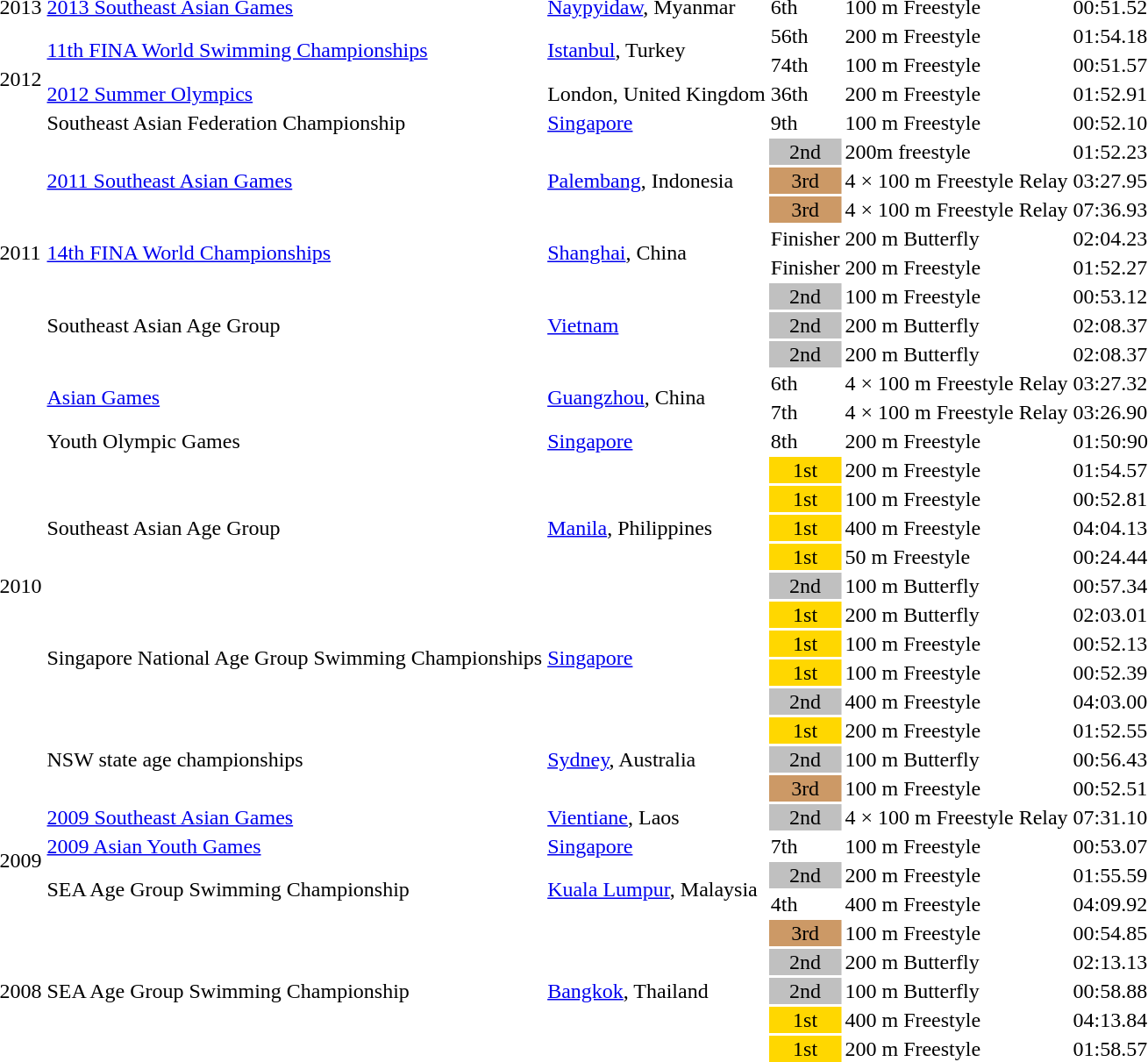<table>
<tr>
<td>2013</td>
<td><a href='#'>2013 Southeast Asian Games</a></td>
<td><a href='#'>Naypyidaw</a>, Myanmar</td>
<td>6th</td>
<td>100 m Freestyle</td>
<td>00:51.52</td>
</tr>
<tr>
<td rowspan=4>2012</td>
<td rowspan=2><a href='#'>11th FINA World Swimming Championships</a></td>
<td rowspan=2><a href='#'>Istanbul</a>, Turkey</td>
<td>56th</td>
<td>200 m Freestyle</td>
<td>01:54.18</td>
</tr>
<tr>
<td>74th</td>
<td>100 m Freestyle</td>
<td>00:51.57</td>
</tr>
<tr>
<td><a href='#'>2012 Summer Olympics</a></td>
<td>London, United Kingdom</td>
<td>36th</td>
<td>200 m Freestyle</td>
<td>01:52.91</td>
</tr>
<tr>
<td>Southeast Asian Federation Championship</td>
<td><a href='#'>Singapore</a></td>
<td>9th</td>
<td>100 m Freestyle</td>
<td>00:52.10</td>
</tr>
<tr>
<td rowspan=8>2011</td>
<td rowspan=3><a href='#'>2011 Southeast Asian Games</a></td>
<td rowspan=3><a href='#'>Palembang</a>, Indonesia</td>
<td style="background:silver; text-align:center;">2nd</td>
<td>200m freestyle</td>
<td>01:52.23</td>
</tr>
<tr>
<td style="background:#c96; text-align:center;">3rd</td>
<td>4 × 100 m Freestyle Relay</td>
<td>03:27.95</td>
</tr>
<tr>
<td style="background:#c96; text-align:center;">3rd</td>
<td>4 × 100 m Freestyle Relay</td>
<td>07:36.93</td>
</tr>
<tr>
<td rowspan=2><a href='#'>14th FINA World Championships</a></td>
<td rowspan=2><a href='#'>Shanghai</a>, China</td>
<td>Finisher</td>
<td>200 m Butterfly</td>
<td>02:04.23</td>
</tr>
<tr>
<td>Finisher</td>
<td>200 m Freestyle</td>
<td>01:52.27</td>
</tr>
<tr>
<td rowspan=3>Southeast Asian Age Group</td>
<td rowspan=3><a href='#'>Vietnam</a></td>
<td style="background:silver; text-align:center;">2nd</td>
<td>100 m Freestyle</td>
<td>00:53.12</td>
</tr>
<tr>
<td style="background:silver; text-align:center;">2nd</td>
<td>200 m Butterfly</td>
<td>02:08.37</td>
</tr>
<tr>
<td style="background:silver; text-align:center;">2nd</td>
<td>200 m Butterfly</td>
<td>02:08.37</td>
</tr>
<tr>
<td rowspan=15>2010</td>
<td rowspan=2><a href='#'>Asian Games</a></td>
<td rowspan=2><a href='#'>Guangzhou</a>, China</td>
<td>6th</td>
<td>4 × 100 m Freestyle Relay</td>
<td>03:27.32</td>
</tr>
<tr>
<td>7th</td>
<td>4 × 100 m Freestyle Relay</td>
<td>03:26.90</td>
</tr>
<tr>
<td>Youth Olympic Games</td>
<td><a href='#'>Singapore</a></td>
<td>8th</td>
<td>200 m Freestyle</td>
<td>01:50:90</td>
</tr>
<tr>
<td rowspan=5>Southeast Asian Age Group</td>
<td rowspan=5><a href='#'>Manila</a>, Philippines</td>
<td style="background:gold; text-align:center;">1st</td>
<td>200 m Freestyle</td>
<td>01:54.57</td>
</tr>
<tr>
<td style="background:gold; text-align:center;">1st</td>
<td>100 m Freestyle</td>
<td>00:52.81</td>
</tr>
<tr>
<td style="background:gold; text-align:center;">1st</td>
<td>400 m Freestyle</td>
<td>04:04.13</td>
</tr>
<tr>
<td style="background:gold; text-align:center;">1st</td>
<td>50 m Freestyle</td>
<td>00:24.44</td>
</tr>
<tr>
<td style="background:silver; text-align:center;">2nd</td>
<td>100 m Butterfly</td>
<td>00:57.34</td>
</tr>
<tr>
<td rowspan=4>Singapore National Age Group Swimming Championships</td>
<td rowspan=4><a href='#'>Singapore</a></td>
<td style="background:gold; text-align:center;">1st</td>
<td>200 m Butterfly</td>
<td>02:03.01</td>
</tr>
<tr>
<td style="background:gold; text-align:center;">1st</td>
<td>100 m Freestyle</td>
<td>00:52.13</td>
</tr>
<tr>
<td style="background:gold; text-align:center;">1st</td>
<td>100 m Freestyle</td>
<td>00:52.39</td>
</tr>
<tr>
<td style="background:silver; text-align:center;">2nd</td>
<td>400 m Freestyle</td>
<td>04:03.00</td>
</tr>
<tr>
<td rowspan=3>NSW state age championships</td>
<td rowspan=3><a href='#'>Sydney</a>, Australia</td>
<td style="background:gold; text-align:center;">1st</td>
<td>200 m Freestyle</td>
<td>01:52.55</td>
</tr>
<tr>
<td style="background:silver; text-align:center;">2nd</td>
<td>100 m Butterfly</td>
<td>00:56.43</td>
</tr>
<tr>
<td style="background:#c96; text-align:center;">3rd</td>
<td>100 m Freestyle</td>
<td>00:52.51</td>
</tr>
<tr>
<td rowspan=4>2009</td>
<td><a href='#'>2009 Southeast Asian Games</a></td>
<td><a href='#'>Vientiane</a>, Laos</td>
<td style="background:silver; text-align:center;">2nd</td>
<td>4 × 100 m Freestyle Relay</td>
<td>07:31.10</td>
</tr>
<tr>
<td><a href='#'>2009 Asian Youth Games</a></td>
<td><a href='#'>Singapore</a></td>
<td>7th</td>
<td>100 m Freestyle</td>
<td>00:53.07</td>
</tr>
<tr>
<td rowspan=2>SEA Age Group Swimming Championship</td>
<td rowspan=2><a href='#'>Kuala Lumpur</a>, Malaysia</td>
<td style="background:silver; text-align:center;">2nd</td>
<td>200 m Freestyle</td>
<td>01:55.59</td>
</tr>
<tr>
<td>4th</td>
<td>400 m Freestyle</td>
<td>04:09.92</td>
</tr>
<tr>
<td rowspan=5>2008</td>
<td rowspan=5>SEA Age Group Swimming Championship</td>
<td rowspan=5><a href='#'>Bangkok</a>, Thailand</td>
<td style="background:#c96; text-align:center;">3rd</td>
<td>100 m Freestyle</td>
<td>00:54.85</td>
</tr>
<tr>
<td style="background:silver; text-align:center;">2nd</td>
<td>200 m Butterfly</td>
<td>02:13.13</td>
</tr>
<tr>
<td style="background:silver; text-align:center;">2nd</td>
<td>100 m Butterfly</td>
<td>00:58.88</td>
</tr>
<tr>
<td style="background:gold; text-align:center;">1st</td>
<td>400 m Freestyle</td>
<td>04:13.84</td>
</tr>
<tr>
<td style="background:gold; text-align:center;">1st</td>
<td>200 m Freestyle</td>
<td>01:58.57</td>
</tr>
</table>
